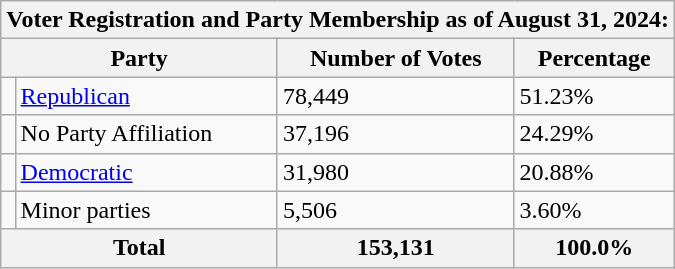<table class="wikitable">
<tr>
<th colspan="4">Voter Registration and Party Membership as of August 31, 2024:</th>
</tr>
<tr>
<th colspan="2">Party</th>
<th>Number of Votes</th>
<th>Percentage</th>
</tr>
<tr>
<td></td>
<td><a href='#'>Republican</a></td>
<td>78,449</td>
<td>51.23%</td>
</tr>
<tr>
<td></td>
<td>No Party Affiliation</td>
<td>37,196</td>
<td>24.29%</td>
</tr>
<tr>
<td></td>
<td><a href='#'>Democratic</a></td>
<td>31,980</td>
<td>20.88%</td>
</tr>
<tr>
<td></td>
<td>Minor parties</td>
<td>5,506</td>
<td>3.60%</td>
</tr>
<tr>
<th colspan="2">Total</th>
<th>153,131</th>
<th>100.0%</th>
</tr>
</table>
